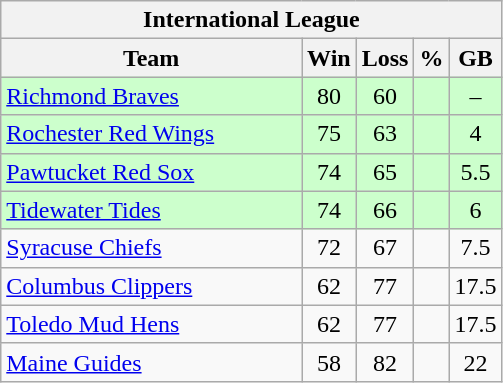<table class="wikitable">
<tr>
<th colspan="5">International League</th>
</tr>
<tr>
<th width="60%">Team</th>
<th>Win</th>
<th>Loss</th>
<th>%</th>
<th>GB</th>
</tr>
<tr align=center bgcolor=ccffcc>
<td align=left><a href='#'>Richmond Braves</a></td>
<td>80</td>
<td>60</td>
<td></td>
<td>–</td>
</tr>
<tr align=center bgcolor=ccffcc>
<td align=left><a href='#'>Rochester Red Wings</a></td>
<td>75</td>
<td>63</td>
<td></td>
<td>4</td>
</tr>
<tr align=center bgcolor=ccffcc>
<td align=left><a href='#'>Pawtucket Red Sox</a></td>
<td>74</td>
<td>65</td>
<td></td>
<td>5.5</td>
</tr>
<tr align=center bgcolor=ccffcc>
<td align=left><a href='#'>Tidewater Tides</a></td>
<td>74</td>
<td>66</td>
<td></td>
<td>6</td>
</tr>
<tr align=center>
<td align=left><a href='#'>Syracuse Chiefs</a></td>
<td>72</td>
<td>67</td>
<td></td>
<td>7.5</td>
</tr>
<tr align=center>
<td align=left><a href='#'>Columbus Clippers</a></td>
<td>62</td>
<td>77</td>
<td></td>
<td>17.5</td>
</tr>
<tr align=center>
<td align=left><a href='#'>Toledo Mud Hens</a></td>
<td>62</td>
<td>77</td>
<td></td>
<td>17.5</td>
</tr>
<tr align=center>
<td align=left><a href='#'>Maine Guides</a></td>
<td>58</td>
<td>82</td>
<td></td>
<td>22</td>
</tr>
</table>
